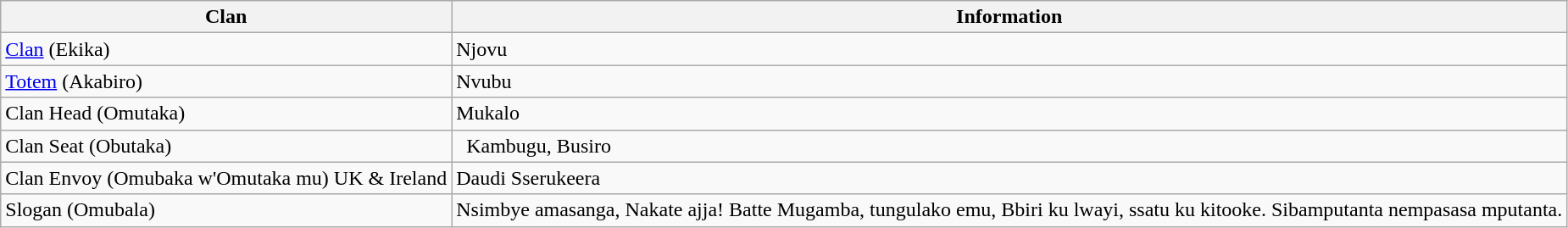<table class="wikitable">
<tr>
<th>Clan</th>
<th>Information</th>
</tr>
<tr>
<td><a href='#'>Clan</a> (Ekika)</td>
<td>Njovu</td>
</tr>
<tr>
<td><a href='#'>Totem</a> (Akabiro)</td>
<td>Nvubu</td>
</tr>
<tr>
<td>Clan Head (Omutaka)</td>
<td>Mukalo</td>
</tr>
<tr>
<td>Clan Seat (Obutaka)</td>
<td>  Kambugu, Busiro</td>
</tr>
<tr>
<td>Clan Envoy (Omubaka w'Omutaka mu) UK & Ireland</td>
<td>Daudi Sserukeera</td>
</tr>
<tr>
<td>Slogan (Omubala)</td>
<td>Nsimbye amasanga, Nakate ajja! Batte Mugamba, tungulako emu, Bbiri ku lwayi, ssatu ku kitooke. Sibamputanta nempasasa mputanta.</td>
</tr>
</table>
